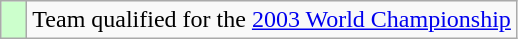<table class="wikitable" style="text-align: center;">
<tr>
<td width=10px bgcolor=#ccffcc></td>
<td>Team qualified for the <a href='#'>2003 World Championship</a></td>
</tr>
</table>
